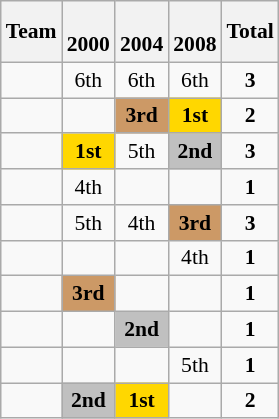<table class="wikitable" style="text-align:center; font-size:90%">
<tr bgcolor=>
<th>Team</th>
<th><br>2000</th>
<th><br>2004</th>
<th><br>2008</th>
<th>Total</th>
</tr>
<tr>
<td align=left></td>
<td>6th</td>
<td>6th</td>
<td>6th</td>
<td><strong>3</strong></td>
</tr>
<tr>
<td align=left></td>
<td></td>
<td bgcolor=cc9966><strong>3rd</strong></td>
<td bgcolor=gold><strong>1st</strong></td>
<td><strong>2</strong></td>
</tr>
<tr>
<td align=left></td>
<td bgcolor=gold><strong>1st</strong></td>
<td>5th</td>
<td bgcolor=silver><strong>2nd</strong></td>
<td><strong>3</strong></td>
</tr>
<tr>
<td align=left></td>
<td>4th</td>
<td></td>
<td></td>
<td><strong>1</strong></td>
</tr>
<tr>
<td align=left></td>
<td>5th</td>
<td>4th</td>
<td bgcolor=cc9966><strong>3rd</strong></td>
<td><strong>3</strong></td>
</tr>
<tr>
<td align=left></td>
<td></td>
<td></td>
<td>4th</td>
<td><strong>1</strong></td>
</tr>
<tr>
<td align=left></td>
<td bgcolor=cc9966><strong>3rd</strong></td>
<td></td>
<td></td>
<td><strong>1</strong></td>
</tr>
<tr>
<td align=left></td>
<td></td>
<td bgcolor=silver><strong>2nd</strong></td>
<td></td>
<td><strong>1</strong></td>
</tr>
<tr>
<td align=left></td>
<td></td>
<td></td>
<td>5th</td>
<td><strong>1</strong></td>
</tr>
<tr>
<td align=left></td>
<td bgcolor=silver><strong>2nd</strong></td>
<td bgcolor=gold><strong>1st</strong></td>
<td></td>
<td><strong>2</strong></td>
</tr>
</table>
